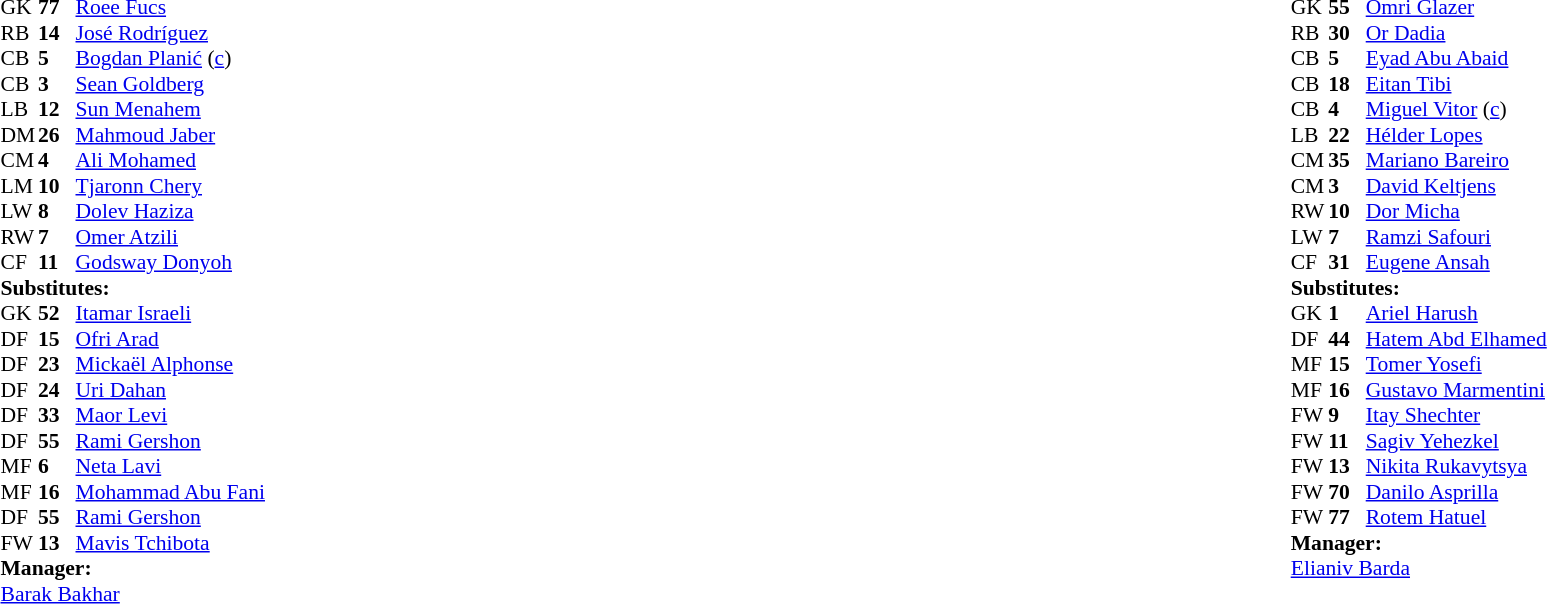<table width="100%">
<tr>
<td valign="top" width="50%"><br><table style="font-size: 90%" cellspacing="0" cellpadding="0">
<tr>
<td colspan="4"></td>
</tr>
<tr>
<th width=25></th>
<th width=25></th>
</tr>
<tr>
<td>GK</td>
<td><strong>77</strong></td>
<td> <a href='#'>Roee Fucs</a></td>
</tr>
<tr>
<td>RB</td>
<td><strong>14</strong></td>
<td> <a href='#'>José Rodríguez</a> </td>
</tr>
<tr>
<td>CB</td>
<td><strong>5</strong></td>
<td> <a href='#'>Bogdan Planić</a> (<a href='#'>c</a>)</td>
</tr>
<tr>
<td>CB</td>
<td><strong>3</strong></td>
<td> <a href='#'>Sean Goldberg</a></td>
</tr>
<tr>
<td>LB</td>
<td><strong>12</strong></td>
<td> <a href='#'>Sun Menahem</a> </td>
</tr>
<tr>
<td>DM</td>
<td><strong>26</strong></td>
<td> <a href='#'>Mahmoud Jaber</a> </td>
</tr>
<tr>
<td>CM</td>
<td><strong>4</strong></td>
<td> <a href='#'>Ali Mohamed</a> </td>
</tr>
<tr>
<td>LM</td>
<td><strong>10</strong></td>
<td> <a href='#'>Tjaronn Chery</a> </td>
</tr>
<tr>
<td>LW</td>
<td><strong>8</strong></td>
<td> <a href='#'>Dolev Haziza</a></td>
</tr>
<tr>
<td>RW</td>
<td><strong>7</strong></td>
<td> <a href='#'>Omer Atzili</a></td>
</tr>
<tr>
<td>CF</td>
<td><strong>11</strong></td>
<td> <a href='#'>Godsway Donyoh</a></td>
</tr>
<tr>
<td colspan=3><strong>Substitutes:</strong></td>
</tr>
<tr>
<td>GK</td>
<td><strong>52</strong></td>
<td> <a href='#'>Itamar Israeli</a></td>
</tr>
<tr>
<td>DF</td>
<td><strong>15</strong></td>
<td> <a href='#'>Ofri Arad</a></td>
</tr>
<tr>
</tr>
<tr>
<td>DF</td>
<td><strong>23</strong></td>
<td> <a href='#'>Mickaël Alphonse</a> </td>
</tr>
<tr>
<td>DF</td>
<td><strong>24</strong></td>
<td> <a href='#'>Uri Dahan</a></td>
</tr>
<tr>
<td>DF</td>
<td><strong>33</strong></td>
<td> <a href='#'>Maor Levi</a></td>
</tr>
<tr>
<td>DF</td>
<td><strong>55</strong></td>
<td> <a href='#'>Rami Gershon</a> </td>
</tr>
<tr>
<td>MF</td>
<td><strong>6</strong></td>
<td> <a href='#'>Neta Lavi</a> </td>
</tr>
<tr>
<td>MF</td>
<td><strong>16</strong></td>
<td> <a href='#'>Mohammad Abu Fani</a> </td>
</tr>
<tr>
<td>DF</td>
<td><strong>55</strong></td>
<td> <a href='#'>Rami Gershon</a></td>
</tr>
<tr>
<td>FW</td>
<td><strong>13</strong></td>
<td> <a href='#'>Mavis Tchibota</a> </td>
</tr>
<tr>
<td colspan=3><strong>Manager:</strong></td>
</tr>
<tr>
<td colspan=3> <a href='#'>Barak Bakhar</a></td>
</tr>
</table>
</td>
<td valign="top"></td>
<td style="vertical-align:top; width:50%;"><br><table style="font-size: 90%" cellspacing="0" cellpadding="0" align=center>
<tr>
<td colspan="4"></td>
</tr>
<tr>
<th width=25></th>
<th width=25></th>
</tr>
<tr>
<td>GK</td>
<td><strong>55</strong></td>
<td> <a href='#'>Omri Glazer</a></td>
</tr>
<tr>
<td>RB</td>
<td><strong>30</strong></td>
<td> <a href='#'>Or Dadia</a> </td>
</tr>
<tr>
<td>CB</td>
<td><strong>5</strong></td>
<td> <a href='#'>Eyad Abu Abaid</a></td>
</tr>
<tr>
<td>CB</td>
<td><strong>18</strong></td>
<td> <a href='#'>Eitan Tibi</a></td>
</tr>
<tr>
<td>CB</td>
<td><strong>4</strong></td>
<td> <a href='#'>Miguel Vitor</a> (<a href='#'>c</a>)</td>
</tr>
<tr>
<td>LB</td>
<td><strong>22</strong></td>
<td> <a href='#'>Hélder Lopes</a></td>
</tr>
<tr>
<td>CM</td>
<td><strong>35</strong></td>
<td> <a href='#'>Mariano Bareiro</a></td>
</tr>
<tr>
<td>CM</td>
<td><strong>3</strong></td>
<td> <a href='#'>David Keltjens</a></td>
</tr>
<tr>
<td>RW</td>
<td><strong>10</strong></td>
<td> <a href='#'>Dor Micha</a> </td>
</tr>
<tr>
<td>LW</td>
<td><strong>7</strong></td>
<td> <a href='#'>Ramzi Safouri</a> </td>
</tr>
<tr>
<td>CF</td>
<td><strong>31</strong></td>
<td> <a href='#'>Eugene Ansah</a> </td>
</tr>
<tr>
<td colspan=3><strong>Substitutes:</strong></td>
</tr>
<tr>
<td>GK</td>
<td><strong>1</strong></td>
<td> <a href='#'>Ariel Harush</a></td>
</tr>
<tr>
<td>DF</td>
<td><strong>44</strong></td>
<td> <a href='#'>Hatem Abd Elhamed</a></td>
</tr>
<tr>
<td>MF</td>
<td><strong>15</strong></td>
<td> <a href='#'>Tomer Yosefi</a> </td>
</tr>
<tr>
<td>MF</td>
<td><strong>16</strong></td>
<td> <a href='#'>Gustavo Marmentini</a> </td>
</tr>
<tr>
<td>FW</td>
<td><strong>9</strong></td>
<td> <a href='#'>Itay Shechter</a></td>
</tr>
<tr>
<td>FW</td>
<td><strong>11</strong></td>
<td> <a href='#'>Sagiv Yehezkel</a></td>
</tr>
<tr>
<td>FW</td>
<td><strong>13</strong></td>
<td> <a href='#'>Nikita Rukavytsya</a></td>
</tr>
<tr>
<td>FW</td>
<td><strong>70</strong></td>
<td> <a href='#'>Danilo Asprilla</a> </td>
</tr>
<tr>
<td>FW</td>
<td><strong>77</strong></td>
<td> <a href='#'>Rotem Hatuel</a> </td>
</tr>
<tr>
<td colspan=3><strong>Manager:</strong></td>
</tr>
<tr>
<td colspan=4> <a href='#'>Elianiv Barda</a></td>
</tr>
</table>
</td>
</tr>
</table>
